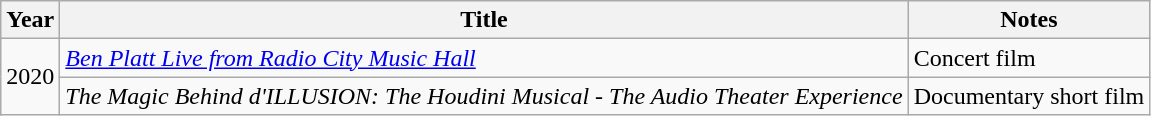<table class="wikitable">
<tr>
<th>Year</th>
<th>Title</th>
<th>Notes</th>
</tr>
<tr>
<td rowspan=2>2020</td>
<td><em><a href='#'>Ben Platt Live from Radio City Music Hall</a></em></td>
<td>Concert film</td>
</tr>
<tr>
<td><em>The Magic Behind d'ILLUSION: The Houdini Musical - The Audio Theater Experience</em></td>
<td>Documentary short film</td>
</tr>
</table>
